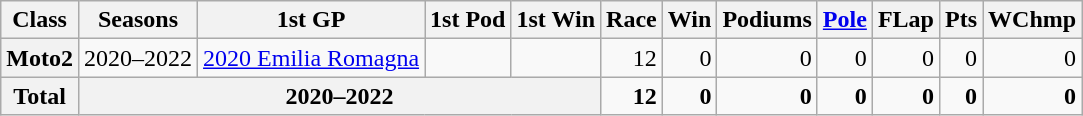<table class="wikitable" style=text-align:right>
<tr>
<th>Class</th>
<th>Seasons</th>
<th>1st GP</th>
<th>1st Pod</th>
<th>1st Win</th>
<th>Race</th>
<th>Win</th>
<th>Podiums</th>
<th><a href='#'>Pole</a></th>
<th>FLap</th>
<th>Pts</th>
<th>WChmp</th>
</tr>
<tr>
<th>Moto2</th>
<td>2020–2022</td>
<td align="left"><a href='#'>2020 Emilia Romagna</a></td>
<td align="left"></td>
<td align="left"></td>
<td>12</td>
<td>0</td>
<td>0</td>
<td>0</td>
<td>0</td>
<td>0</td>
<td>0</td>
</tr>
<tr>
<th>Total</th>
<th colspan="4">2020–2022</th>
<td><strong>12</strong></td>
<td><strong>0</strong></td>
<td><strong>0</strong></td>
<td><strong>0</strong></td>
<td><strong>0</strong></td>
<td><strong>0</strong></td>
<td><strong>0</strong></td>
</tr>
</table>
